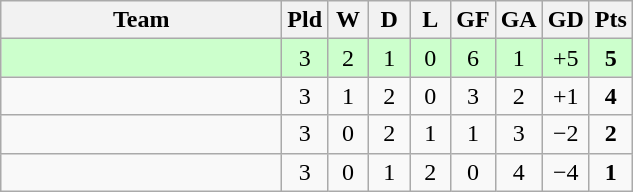<table class="wikitable" style="text-align:center;">
<tr>
<th width=180>Team</th>
<th width=20>Pld</th>
<th width=20>W</th>
<th width=20>D</th>
<th width=20>L</th>
<th width=20>GF</th>
<th width=20>GA</th>
<th width=20>GD</th>
<th width=20>Pts</th>
</tr>
<tr bgcolor="ccffcc">
<td align="left"></td>
<td>3</td>
<td>2</td>
<td>1</td>
<td>0</td>
<td>6</td>
<td>1</td>
<td>+5</td>
<td><strong>5</strong></td>
</tr>
<tr>
<td align="left"></td>
<td>3</td>
<td>1</td>
<td>2</td>
<td>0</td>
<td>3</td>
<td>2</td>
<td>+1</td>
<td><strong>4</strong></td>
</tr>
<tr>
<td align="left"></td>
<td>3</td>
<td>0</td>
<td>2</td>
<td>1</td>
<td>1</td>
<td>3</td>
<td>−2</td>
<td><strong>2</strong></td>
</tr>
<tr>
<td align="left"></td>
<td>3</td>
<td>0</td>
<td>1</td>
<td>2</td>
<td>0</td>
<td>4</td>
<td>−4</td>
<td><strong>1</strong></td>
</tr>
</table>
